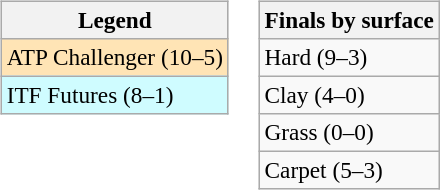<table>
<tr valign=top>
<td><br><table class=wikitable style=font-size:97%>
<tr>
<th>Legend</th>
</tr>
<tr bgcolor=moccasin>
<td>ATP Challenger (10–5)</td>
</tr>
<tr bgcolor=cffcff>
<td>ITF Futures (8–1)</td>
</tr>
</table>
</td>
<td><br><table class=wikitable style=font-size:97%>
<tr>
<th>Finals by surface</th>
</tr>
<tr>
<td>Hard (9–3)</td>
</tr>
<tr>
<td>Clay (4–0)</td>
</tr>
<tr>
<td>Grass (0–0)</td>
</tr>
<tr>
<td>Carpet (5–3)</td>
</tr>
</table>
</td>
</tr>
</table>
